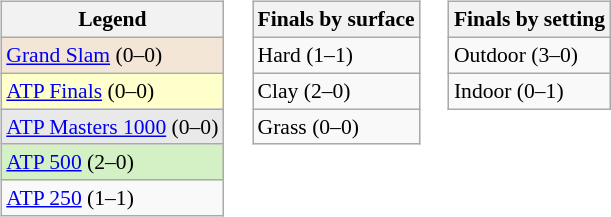<table>
<tr valign=top>
<td><br><table class="wikitable" style=font-size:90%>
<tr>
<th>Legend</th>
</tr>
<tr style="background:#f3e6d7;">
<td><a href='#'>Grand Slam</a> (0–0)</td>
</tr>
<tr style="background:#ffffcc;">
<td><a href='#'>ATP Finals</a> (0–0)</td>
</tr>
<tr style="background:#e9e9e9;">
<td><a href='#'>ATP Masters 1000</a> (0–0)</td>
</tr>
<tr style="background:#d4f1c5;">
<td><a href='#'>ATP 500</a> (2–0)</td>
</tr>
<tr>
<td><a href='#'>ATP 250</a> (1–1)</td>
</tr>
</table>
</td>
<td><br><table class="wikitable" style=font-size:90%>
<tr>
<th>Finals by surface</th>
</tr>
<tr>
<td>Hard (1–1)</td>
</tr>
<tr>
<td>Clay (2–0)</td>
</tr>
<tr>
<td>Grass (0–0)</td>
</tr>
</table>
</td>
<td><br><table class="wikitable" style=font-size:90%>
<tr>
<th>Finals by setting</th>
</tr>
<tr>
<td>Outdoor (3–0)</td>
</tr>
<tr>
<td>Indoor (0–1)</td>
</tr>
</table>
</td>
</tr>
</table>
